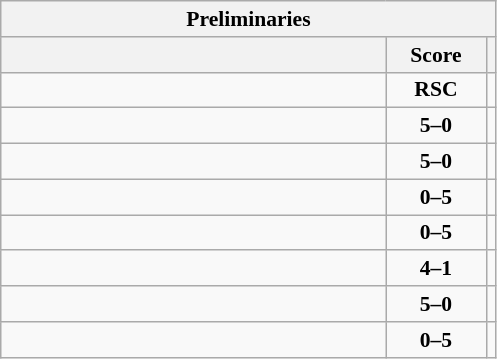<table class="wikitable" style="text-align: center; font-size:90% ">
<tr>
<th colspan=3>Preliminaries</th>
</tr>
<tr>
<th align="right" width="250"></th>
<th width="60">Score</th>
<th align=leftwidth="250"></th>
</tr>
<tr>
<td align=left></td>
<td><strong>RSC</strong></td>
<td align=left><strong></strong></td>
</tr>
<tr>
<td align=left><strong></strong></td>
<td><strong>5–0</strong></td>
<td align=left></td>
</tr>
<tr>
<td align=left><strong></strong></td>
<td><strong>5–0</strong></td>
<td align=left></td>
</tr>
<tr>
<td align=left></td>
<td><strong>0–5</strong></td>
<td align=left><strong></strong></td>
</tr>
<tr>
<td align=left></td>
<td><strong>0–5</strong></td>
<td align=left><strong></strong></td>
</tr>
<tr>
<td align=left><strong></strong></td>
<td><strong>4–1</strong></td>
<td align=left></td>
</tr>
<tr>
<td align=left><strong></strong></td>
<td><strong>5–0</strong></td>
<td align=left></td>
</tr>
<tr>
<td align=left></td>
<td><strong>0–5</strong></td>
<td align=left><strong></strong></td>
</tr>
</table>
